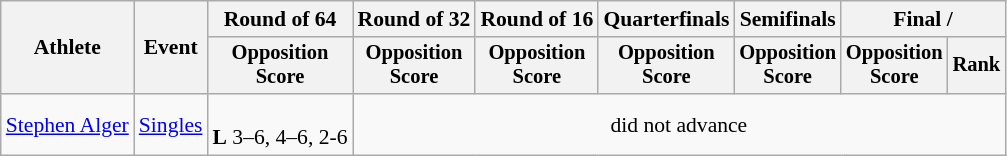<table class=wikitable style="font-size:90%">
<tr>
<th rowspan=2>Athlete</th>
<th rowspan=2>Event</th>
<th>Round of 64</th>
<th>Round of 32</th>
<th>Round of 16</th>
<th>Quarterfinals</th>
<th>Semifinals</th>
<th colspan=2>Final / </th>
</tr>
<tr style="font-size:95%">
<th>Opposition<br>Score</th>
<th>Opposition<br>Score</th>
<th>Opposition<br>Score</th>
<th>Opposition<br>Score</th>
<th>Opposition<br>Score</th>
<th>Opposition<br>Score</th>
<th>Rank</th>
</tr>
<tr align=center>
<td align=left><a href='#'>Stephen Alger</a></td>
<td style="text-align:left;" rowspan="4"><a href='#'>Singles</a></td>
<td><br><strong>L</strong> 3–6, 4–6, 2-6</td>
<td colspan=6>did not advance</td>
</tr>
</table>
